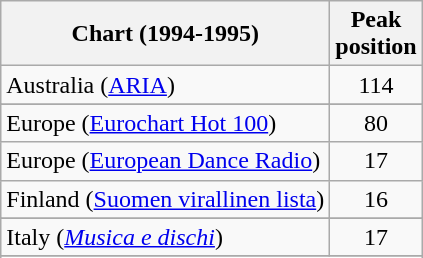<table class="wikitable sortable plainrowheaders">
<tr>
<th>Chart (1994-1995)</th>
<th>Peak<br>position</th>
</tr>
<tr>
<td>Australia (<a href='#'>ARIA</a>)</td>
<td style="text-align:center;">114</td>
</tr>
<tr>
</tr>
<tr>
</tr>
<tr>
</tr>
<tr>
<td>Europe (<a href='#'>Eurochart Hot 100</a>)</td>
<td style="text-align:center;">80</td>
</tr>
<tr>
<td>Europe (<a href='#'>European Dance Radio</a>)</td>
<td style="text-align:center;">17</td>
</tr>
<tr>
<td align="left">Finland (<a href='#'>Suomen virallinen lista</a>)</td>
<td align="center">16</td>
</tr>
<tr>
</tr>
<tr>
<td>Italy (<em><a href='#'>Musica e dischi</a></em>)</td>
<td style="text-align:center;">17</td>
</tr>
<tr>
</tr>
<tr>
</tr>
</table>
